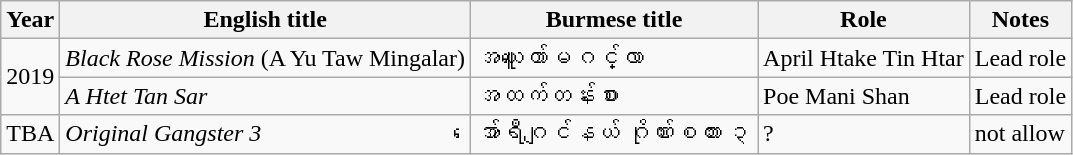<table class="wikitable sortable">
<tr>
<th>Year</th>
<th>English title</th>
<th>Burmese title</th>
<th>Role</th>
<th>Notes</th>
</tr>
<tr>
<td rowspan=2>2019</td>
<td><em>Black Rose Mission</em> (A Yu Taw Mingalar)</td>
<td>အယူတော်မင်္ဂလာ</td>
<td>April Htake Tin Htar</td>
<td>Lead role</td>
</tr>
<tr>
<td><em>A Htet Tan Sar</em></td>
<td>အထက်တန်းစား</td>
<td>Poe Mani Shan</td>
<td>Lead role</td>
</tr>
<tr>
<td>TBA</td>
<td><em>Original Gangster 3</em></td>
<td>အော်ရီဂျင်နယ် ဂိုဏ်းစတား ၃</td>
<td>?</td>
<td>not allow</td>
</tr>
</table>
